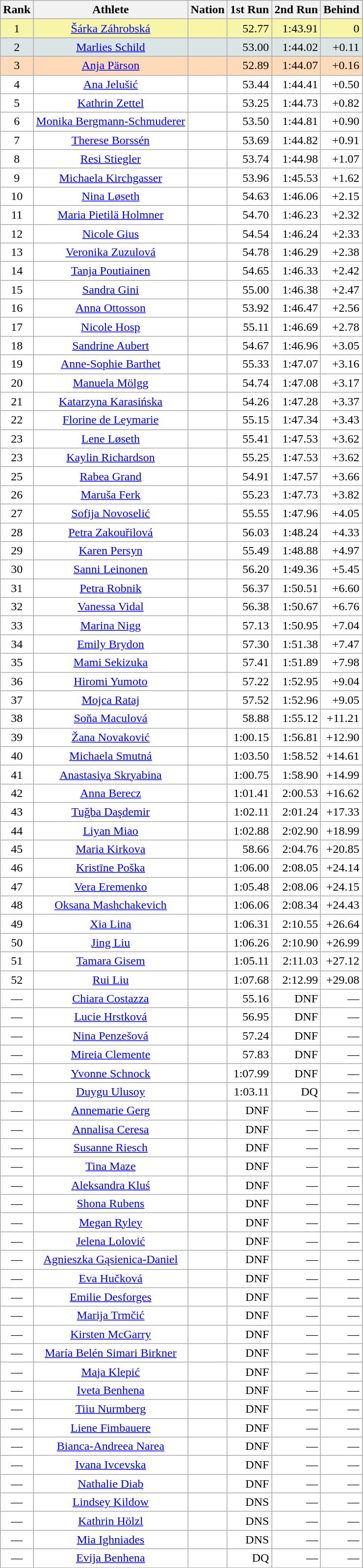<table class=wikitable>
<tr>
<th>Rank</th>
<th>Athlete</th>
<th>Nation</th>
<th>1st Run</th>
<th>2nd Run</th>
<th>Behind</th>
</tr>
<tr bgcolor="#F7F6A8">
<td align="center">1</td>
<td align="center"><a href='#'>Šárka Záhrobská</a></td>
<td></td>
<td align="right">52.77</td>
<td align="right">1:43.91</td>
<td align="right">0</td>
</tr>
<tr bgcolor="#DCE5E5">
<td align="center">2</td>
<td align="center"><a href='#'>Marlies Schild</a></td>
<td></td>
<td align="right">53.00</td>
<td align="right">1:44.02</td>
<td align="right">+0.11</td>
</tr>
<tr bgcolor="#FFDAB9">
<td align="center">3</td>
<td align="center"><a href='#'>Anja Pärson</a></td>
<td></td>
<td align="right">52.89</td>
<td align="right">1:44.07</td>
<td align="right">+0.16</td>
</tr>
<tr bgcolor="#FFFFFF">
<td align="center">4</td>
<td align="center"><a href='#'>Ana Jelušić</a></td>
<td></td>
<td align="right">53.44</td>
<td align="right">1:44.41</td>
<td align="right">+0.50</td>
</tr>
<tr bgcolor="#FFFFFF">
<td align="center">5</td>
<td align="center"><a href='#'>Kathrin Zettel</a></td>
<td></td>
<td align="right">53.25</td>
<td align="right">1:44.73</td>
<td align="right">+0.82</td>
</tr>
<tr bgcolor="#FFFFFF">
<td align="center">6</td>
<td align="center"><a href='#'>Monika Bergmann-Schmuderer</a></td>
<td></td>
<td align="right">53.50</td>
<td align="right">1:44.81</td>
<td align="right">+0.90</td>
</tr>
<tr bgcolor="#FFFFFF">
<td align="center">7</td>
<td align="center"><a href='#'>Therese Borssén</a></td>
<td></td>
<td align="right">53.69</td>
<td align="right">1:44.82</td>
<td align="right">+0.91</td>
</tr>
<tr bgcolor="#FFFFFF">
<td align="center">8</td>
<td align="center"><a href='#'>Resi Stiegler</a></td>
<td></td>
<td align="right">53.74</td>
<td align="right">1:44.98</td>
<td align="right">+1.07</td>
</tr>
<tr bgcolor="#FFFFFF">
<td align="center">9</td>
<td align="center"><a href='#'>Michaela Kirchgasser</a></td>
<td></td>
<td align="right">53.96</td>
<td align="right">1:45.53</td>
<td align="right">+1.62</td>
</tr>
<tr bgcolor="#FFFFFF">
<td align="center">10</td>
<td align="center"><a href='#'>Nina Løseth</a></td>
<td></td>
<td align="right">54.63</td>
<td align="right">1:46.06</td>
<td align="right">+2.15</td>
</tr>
<tr bgcolor="#FFFFFF">
<td align="center">11</td>
<td align="center"><a href='#'>Maria Pietilä Holmner</a></td>
<td></td>
<td align="right">54.70</td>
<td align="right">1:46.23</td>
<td align="right">+2.32</td>
</tr>
<tr bgcolor="#FFFFFF">
<td align="center">12</td>
<td align="center"><a href='#'>Nicole Gius</a></td>
<td></td>
<td align="right">54.54</td>
<td align="right">1:46.24</td>
<td align="right">+2.33</td>
</tr>
<tr bgcolor="#FFFFFF">
<td align="center">13</td>
<td align="center"><a href='#'>Veronika Zuzulová</a></td>
<td></td>
<td align="right">54.78</td>
<td align="right">1:46.29</td>
<td align="right">+2.38</td>
</tr>
<tr bgcolor="#FFFFFF">
<td align="center">14</td>
<td align="center"><a href='#'>Tanja Poutiainen</a></td>
<td></td>
<td align="right">54.65</td>
<td align="right">1:46.33</td>
<td align="right">+2.42</td>
</tr>
<tr bgcolor="#FFFFFF">
<td align="center">15</td>
<td align="center"><a href='#'>Sandra Gini</a></td>
<td></td>
<td align="right">55.00</td>
<td align="right">1:46.38</td>
<td align="right">+2.47</td>
</tr>
<tr bgcolor="#FFFFFF">
<td align="center">16</td>
<td align="center"><a href='#'>Anna Ottosson</a></td>
<td></td>
<td align="right">53.92</td>
<td align="right">1:46.47</td>
<td align="right">+2.56</td>
</tr>
<tr bgcolor="#FFFFFF">
<td align="center">17</td>
<td align="center"><a href='#'>Nicole Hosp</a></td>
<td></td>
<td align="right">55.11</td>
<td align="right">1:46.69</td>
<td align="right">+2.78</td>
</tr>
<tr bgcolor="#FFFFFF">
<td align="center">18</td>
<td align="center"><a href='#'>Sandrine Aubert</a></td>
<td></td>
<td align="right">54.67</td>
<td align="right">1:46.96</td>
<td align="right">+3.05</td>
</tr>
<tr bgcolor="#FFFFFF">
<td align="center">19</td>
<td align="center"><a href='#'>Anne-Sophie Barthet</a></td>
<td></td>
<td align="right">55.33</td>
<td align="right">1:47.07</td>
<td align="right">+3.16</td>
</tr>
<tr bgcolor="#FFFFFF">
<td align="center">20</td>
<td align="center"><a href='#'>Manuela Mölgg</a></td>
<td></td>
<td align="right">54.74</td>
<td align="right">1:47.08</td>
<td align="right">+3.17</td>
</tr>
<tr bgcolor="#FFFFFF">
<td align="center">21</td>
<td align="center"><a href='#'>Katarzyna Karasińska</a></td>
<td></td>
<td align="right">54.26</td>
<td align="right">1:47.28</td>
<td align="right">+3.37</td>
</tr>
<tr bgcolor="#FFFFFF">
<td align="center">22</td>
<td align="center"><a href='#'>Florine de Leymarie</a></td>
<td></td>
<td align="right">55.15</td>
<td align="right">1:47.34</td>
<td align="right">+3.43</td>
</tr>
<tr bgcolor="#FFFFFF">
<td align="center">23</td>
<td align="center"><a href='#'>Lene Løseth</a></td>
<td></td>
<td align="right">55.41</td>
<td align="right">1:47.53</td>
<td align="right">+3.62</td>
</tr>
<tr bgcolor="#FFFFFF">
<td align="center">23</td>
<td align="center"><a href='#'>Kaylin Richardson</a></td>
<td></td>
<td align="right">55.25</td>
<td align="right">1:47.53</td>
<td align="right">+3.62</td>
</tr>
<tr bgcolor="#FFFFFF">
<td align="center">25</td>
<td align="center"><a href='#'>Rabea Grand</a></td>
<td></td>
<td align="right">54.91</td>
<td align="right">1:47.57</td>
<td align="right">+3.66</td>
</tr>
<tr bgcolor="#FFFFFF">
<td align="center">26</td>
<td align="center"><a href='#'>Maruša Ferk</a></td>
<td></td>
<td align="right">55.23</td>
<td align="right">1:47.73</td>
<td align="right">+3.82</td>
</tr>
<tr bgcolor="#FFFFFF">
<td align="center">27</td>
<td align="center"><a href='#'>Sofija Novoselić</a></td>
<td></td>
<td align="right">55.55</td>
<td align="right">1:47.96</td>
<td align="right">+4.05</td>
</tr>
<tr bgcolor="#FFFFFF">
<td align="center">28</td>
<td align="center"><a href='#'>Petra Zakouřilová</a></td>
<td></td>
<td align="right">56.03</td>
<td align="right">1:48.24</td>
<td align="right">+4.33</td>
</tr>
<tr bgcolor="#FFFFFF">
<td align="center">29</td>
<td align="center"><a href='#'>Karen Persyn</a></td>
<td></td>
<td align="right">55.49</td>
<td align="right">1:48.88</td>
<td align="right">+4.97</td>
</tr>
<tr bgcolor="#FFFFFF">
<td align="center">30</td>
<td align="center"><a href='#'>Sanni Leinonen</a></td>
<td></td>
<td align="right">56.20</td>
<td align="right">1:49.36</td>
<td align="right">+5.45</td>
</tr>
<tr bgcolor="#FFFFFF">
<td align="center">31</td>
<td align="center"><a href='#'>Petra Robnik</a></td>
<td></td>
<td align="right">56.37</td>
<td align="right">1:50.51</td>
<td align="right">+6.60</td>
</tr>
<tr bgcolor="#FFFFFF">
<td align="center">32</td>
<td align="center"><a href='#'>Vanessa Vidal</a></td>
<td></td>
<td align="right">56.38</td>
<td align="right">1:50.67</td>
<td align="right">+6.76</td>
</tr>
<tr bgcolor="#FFFFFF">
<td align="center">33</td>
<td align="center"><a href='#'>Marina Nigg</a></td>
<td></td>
<td align="right">57.13</td>
<td align="right">1:50.95</td>
<td align="right">+7.04</td>
</tr>
<tr bgcolor="#FFFFFF">
<td align="center">34</td>
<td align="center"><a href='#'>Emily Brydon</a></td>
<td></td>
<td align="right">57.30</td>
<td align="right">1:51.38</td>
<td align="right">+7.47</td>
</tr>
<tr bgcolor="#FFFFFF">
<td align="center">35</td>
<td align="center"><a href='#'>Mami Sekizuka</a></td>
<td></td>
<td align="right">57.41</td>
<td align="right">1:51.89</td>
<td align="right">+7.98</td>
</tr>
<tr bgcolor="#FFFFFF">
<td align="center">36</td>
<td align="center"><a href='#'>Hiromi Yumoto</a></td>
<td></td>
<td align="right">57.22</td>
<td align="right">1:52.95</td>
<td align="right">+9.04</td>
</tr>
<tr bgcolor="#FFFFFF">
<td align="center">37</td>
<td align="center"><a href='#'>Mojca Rataj</a></td>
<td></td>
<td align="right">57.52</td>
<td align="right">1:52.96</td>
<td align="right">+9.05</td>
</tr>
<tr bgcolor="#FFFFFF">
<td align="center">38</td>
<td align="center"><a href='#'>Soňa Maculová</a></td>
<td></td>
<td align="right">58.88</td>
<td align="right">1:55.12</td>
<td align="right">+11.21</td>
</tr>
<tr bgcolor="#FFFFFF">
<td align="center">39</td>
<td align="center"><a href='#'>Žana Novaković</a></td>
<td></td>
<td align="right">1:00.15</td>
<td align="right">1:56.81</td>
<td align="right">+12.90</td>
</tr>
<tr bgcolor="#FFFFFF">
<td align="center">40</td>
<td align="center"><a href='#'>Michaela Smutná</a></td>
<td></td>
<td align="right">1:03.50</td>
<td align="right">1:58.52</td>
<td align="right">+14.61</td>
</tr>
<tr bgcolor="#FFFFFF">
<td align="center">41</td>
<td align="center"><a href='#'>Anastasiya Skryabina</a></td>
<td></td>
<td align="right">1:00.75</td>
<td align="right">1:58.90</td>
<td align="right">+14.99</td>
</tr>
<tr bgcolor="#FFFFFF">
<td align="center">42</td>
<td align="center"><a href='#'>Anna Berecz</a></td>
<td></td>
<td align="right">1:01.41</td>
<td align="right">2:00.53</td>
<td align="right">+16.62</td>
</tr>
<tr bgcolor="#FFFFFF">
<td align="center">43</td>
<td align="center"><a href='#'>Tuğba Daşdemir</a></td>
<td></td>
<td align="right">1:02.11</td>
<td align="right">2:01.24</td>
<td align="right">+17.33</td>
</tr>
<tr bgcolor="#FFFFFF">
<td align="center">44</td>
<td align="center"><a href='#'>Liyan Miao</a></td>
<td></td>
<td align="right">1:02.88</td>
<td align="right">2:02.90</td>
<td align="right">+18.99</td>
</tr>
<tr bgcolor="#FFFFFF">
<td align="center">45</td>
<td align="center"><a href='#'>Maria Kirkova</a></td>
<td></td>
<td align="right">58.66</td>
<td align="right">2:04.76</td>
<td align="right">+20.85</td>
</tr>
<tr bgcolor="#FFFFFF">
<td align="center">46</td>
<td align="center"><a href='#'>Kristīne Poška</a></td>
<td></td>
<td align="right">1:06.00</td>
<td align="right">2:08.05</td>
<td align="right">+24.14</td>
</tr>
<tr bgcolor="#FFFFFF">
<td align="center">47</td>
<td align="center"><a href='#'>Vera Eremenko</a></td>
<td></td>
<td align="right">1:05.48</td>
<td align="right">2:08.06</td>
<td align="right">+24.15</td>
</tr>
<tr bgcolor="#FFFFFF">
<td align="center">48</td>
<td align="center"><a href='#'>Oksana Mashchakevich</a></td>
<td></td>
<td align="right">1:06.06</td>
<td align="right">2:08.34</td>
<td align="right">+24.43</td>
</tr>
<tr bgcolor="#FFFFFF">
<td align="center">49</td>
<td align="center"><a href='#'>Xia Lina</a></td>
<td></td>
<td align="right">1:06.31</td>
<td align="right">2:10.55</td>
<td align="right">+26.64</td>
</tr>
<tr bgcolor="#FFFFFF">
<td align="center">50</td>
<td align="center"><a href='#'>Jing Liu</a></td>
<td></td>
<td align="right">1:06.26</td>
<td align="right">2:10.90</td>
<td align="right">+26.99</td>
</tr>
<tr bgcolor="#FFFFFF">
<td align="center">51</td>
<td align="center"><a href='#'>Tamara Gisem</a></td>
<td></td>
<td align="right">1:05.11</td>
<td align="right">2:11.03</td>
<td align="right">+27.12</td>
</tr>
<tr bgcolor="#FFFFFF">
<td align="center">52</td>
<td align="center"><a href='#'>Rui Liu</a></td>
<td></td>
<td align="right">1:07.68</td>
<td align="right">2:12.99</td>
<td align="right">+29.08</td>
</tr>
<tr bgcolor="#FFFFFF">
<td align="center">—</td>
<td align="center"><a href='#'>Chiara Costazza</a></td>
<td></td>
<td align="right">55.16</td>
<td align="right">DNF</td>
<td align="right">—</td>
</tr>
<tr bgcolor="#FFFFFF">
<td align="center">—</td>
<td align="center"><a href='#'>Lucie Hrstková</a></td>
<td></td>
<td align="right">56.95</td>
<td align="right">DNF</td>
<td align="right">—</td>
</tr>
<tr bgcolor="#FFFFFF">
<td align="center">—</td>
<td align="center"><a href='#'>Nina Penzešová</a></td>
<td></td>
<td align="right">57.24</td>
<td align="right">DNF</td>
<td align="right">—</td>
</tr>
<tr bgcolor="#FFFFFF">
<td align="center">—</td>
<td align="center"><a href='#'>Mireia Clemente</a></td>
<td></td>
<td align="right">57.83</td>
<td align="right">DNF</td>
<td align="right">—</td>
</tr>
<tr bgcolor="#FFFFFF">
<td align="center">—</td>
<td align="center"><a href='#'>Yvonne Schnock</a></td>
<td></td>
<td align="right">1:07.99</td>
<td align="right">DNF</td>
<td align="right">—</td>
</tr>
<tr bgcolor="#FFFFFF">
<td align="center">—</td>
<td align="center"><a href='#'>Duygu Ulusoy</a></td>
<td></td>
<td align="right">1:03.11</td>
<td align="right">DQ</td>
<td align="right">—</td>
</tr>
<tr bgcolor="#FFFFFF">
<td align="center">—</td>
<td align="center"><a href='#'>Annemarie Gerg</a></td>
<td></td>
<td align="right">DNF</td>
<td align="right">—</td>
<td align="right">—</td>
</tr>
<tr bgcolor="#FFFFFF">
<td align="center">—</td>
<td align="center"><a href='#'>Annalisa Ceresa</a></td>
<td></td>
<td align="right">DNF</td>
<td align="right">—</td>
<td align="right">—</td>
</tr>
<tr bgcolor="#FFFFFF">
<td align="center">—</td>
<td align="center"><a href='#'>Susanne Riesch</a></td>
<td></td>
<td align="right">DNF</td>
<td align="right">—</td>
<td align="right">—</td>
</tr>
<tr bgcolor="#FFFFFF">
<td align="center">—</td>
<td align="center"><a href='#'>Tina Maze</a></td>
<td></td>
<td align="right">DNF</td>
<td align="right">—</td>
<td align="right">—</td>
</tr>
<tr bgcolor="#FFFFFF">
<td align="center">—</td>
<td align="center"><a href='#'>Aleksandra Kluś</a></td>
<td></td>
<td align="right">DNF</td>
<td align="right">—</td>
<td align="right">—</td>
</tr>
<tr bgcolor="#FFFFFF">
<td align="center">—</td>
<td align="center"><a href='#'>Shona Rubens</a></td>
<td></td>
<td align="right">DNF</td>
<td align="right">—</td>
<td align="right">—</td>
</tr>
<tr bgcolor="#FFFFFF">
<td align="center">—</td>
<td align="center"><a href='#'>Megan Ryley</a></td>
<td></td>
<td align="right">DNF</td>
<td align="right">—</td>
<td align="right">—</td>
</tr>
<tr bgcolor="#FFFFFF">
<td align="center">—</td>
<td align="center"><a href='#'>Jelena Lolović</a></td>
<td></td>
<td align="right">DNF</td>
<td align="right">—</td>
<td align="right">—</td>
</tr>
<tr bgcolor="#FFFFFF">
<td align="center">—</td>
<td align="center"><a href='#'>Agnieszka Gąsienica-Daniel</a></td>
<td></td>
<td align="right">DNF</td>
<td align="right">—</td>
<td align="right">—</td>
</tr>
<tr bgcolor="#FFFFFF">
<td align="center">—</td>
<td align="center"><a href='#'>Eva Hučková</a></td>
<td></td>
<td align="right">DNF</td>
<td align="right">—</td>
<td align="right">—</td>
</tr>
<tr bgcolor="#FFFFFF">
<td align="center">—</td>
<td align="center"><a href='#'>Emilie Desforges</a></td>
<td></td>
<td align="right">DNF</td>
<td align="right">—</td>
<td align="right">—</td>
</tr>
<tr bgcolor="#FFFFFF">
<td align="center">—</td>
<td align="center"><a href='#'>Marija Trmčić</a></td>
<td></td>
<td align="right">DNF</td>
<td align="right">—</td>
<td align="right">—</td>
</tr>
<tr bgcolor="#FFFFFF">
<td align="center">—</td>
<td align="center"><a href='#'>Kirsten McGarry</a></td>
<td></td>
<td align="right">DNF</td>
<td align="right">—</td>
<td align="right">—</td>
</tr>
<tr bgcolor="#FFFFFF">
<td align="center">—</td>
<td align="center"><a href='#'>María Belén Simari Birkner</a></td>
<td></td>
<td align="right">DNF</td>
<td align="right">—</td>
<td align="right">—</td>
</tr>
<tr bgcolor="#FFFFFF">
<td align="center">—</td>
<td align="center"><a href='#'>Maja Klepić</a></td>
<td></td>
<td align="right">DNF</td>
<td align="right">—</td>
<td align="right">—</td>
</tr>
<tr bgcolor="#FFFFFF">
<td align="center">—</td>
<td align="center"><a href='#'>Iveta Benhena</a></td>
<td></td>
<td align="right">DNF</td>
<td align="right">—</td>
<td align="right">—</td>
</tr>
<tr bgcolor="#FFFFFF">
<td align="center">—</td>
<td align="center"><a href='#'>Tiiu Nurmberg</a></td>
<td></td>
<td align="right">DNF</td>
<td align="right">—</td>
<td align="right">—</td>
</tr>
<tr bgcolor="#FFFFFF">
<td align="center">—</td>
<td align="center"><a href='#'>Liene Fimbauere</a></td>
<td></td>
<td align="right">DNF</td>
<td align="right">—</td>
<td align="right">—</td>
</tr>
<tr bgcolor="#FFFFFF">
<td align="center">—</td>
<td align="center"><a href='#'>Bianca-Andreea Narea</a></td>
<td></td>
<td align="right">DNF</td>
<td align="right">—</td>
<td align="right">—</td>
</tr>
<tr bgcolor="#FFFFFF">
<td align="center">—</td>
<td align="center"><a href='#'>Ivana Ivcevska</a></td>
<td></td>
<td align="right">DNF</td>
<td align="right">—</td>
<td align="right">—</td>
</tr>
<tr bgcolor="#FFFFFF">
<td align="center">—</td>
<td align="center"><a href='#'>Nathalie Diab</a></td>
<td></td>
<td align="right">DNF</td>
<td align="right">—</td>
<td align="right">—</td>
</tr>
<tr bgcolor="#FFFFFF">
<td align="center">—</td>
<td align="center"><a href='#'>Lindsey Kildow</a></td>
<td></td>
<td align="right">DNS</td>
<td align="right">—</td>
<td align="right">—</td>
</tr>
<tr bgcolor="#FFFFFF">
<td align="center">—</td>
<td align="center"><a href='#'>Kathrin Hölzl</a></td>
<td></td>
<td align="right">DNS</td>
<td align="right">—</td>
<td align="right">—</td>
</tr>
<tr bgcolor="#FFFFFF">
<td align="center">—</td>
<td align="center"><a href='#'>Mia Ighniades</a></td>
<td></td>
<td align="right">DNS</td>
<td align="right">—</td>
<td align="right">—</td>
</tr>
<tr bgcolor="#FFFFFF">
<td align="center">—</td>
<td align="center"><a href='#'>Evija Benhena</a></td>
<td></td>
<td align="right">DQ</td>
<td align="right">—</td>
<td align="right">—</td>
</tr>
</table>
